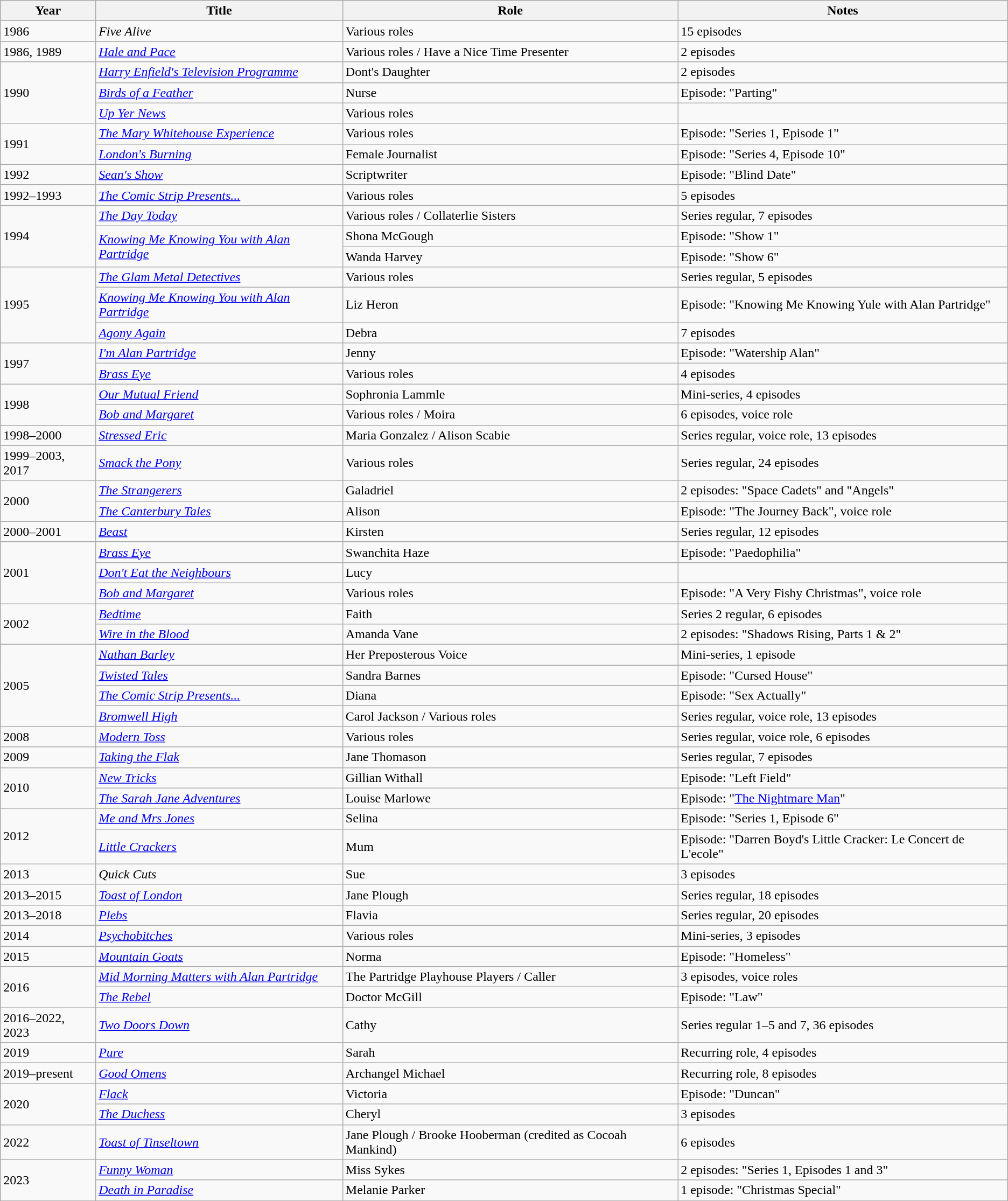<table class="wikitable sortable">
<tr>
<th>Year</th>
<th>Title</th>
<th>Role</th>
<th class="unsortable">Notes</th>
</tr>
<tr>
<td>1986</td>
<td><em>Five Alive</em></td>
<td>Various roles</td>
<td>15 episodes</td>
</tr>
<tr>
<td>1986, 1989</td>
<td><em><a href='#'>Hale and Pace</a></em></td>
<td>Various roles / Have a Nice Time Presenter</td>
<td>2 episodes</td>
</tr>
<tr>
<td rowspan="3">1990</td>
<td><em><a href='#'>Harry Enfield's Television Programme</a></em></td>
<td>Dont's Daughter</td>
<td>2 episodes</td>
</tr>
<tr>
<td><em><a href='#'>Birds of a Feather</a></em></td>
<td>Nurse</td>
<td>Episode: "Parting"</td>
</tr>
<tr>
<td><em><a href='#'>Up Yer News</a></em></td>
<td>Various roles</td>
<td></td>
</tr>
<tr>
<td rowspan="2">1991</td>
<td><em><a href='#'>The Mary Whitehouse Experience</a></em></td>
<td>Various roles</td>
<td>Episode: "Series 1, Episode 1"</td>
</tr>
<tr>
<td><em><a href='#'>London's Burning</a></em></td>
<td>Female Journalist</td>
<td>Episode: "Series 4, Episode 10"</td>
</tr>
<tr>
<td>1992</td>
<td><em><a href='#'>Sean's Show</a></em></td>
<td>Scriptwriter</td>
<td>Episode: "Blind Date"</td>
</tr>
<tr>
<td>1992–1993</td>
<td><em><a href='#'>The Comic Strip Presents...</a></em></td>
<td>Various roles</td>
<td>5 episodes</td>
</tr>
<tr>
<td rowspan="3">1994</td>
<td><em><a href='#'>The Day Today</a></em></td>
<td>Various roles / Collaterlie Sisters</td>
<td>Series regular, 7 episodes</td>
</tr>
<tr>
<td rowspan="2"><em><a href='#'>Knowing Me Knowing You with Alan Partridge</a></em></td>
<td>Shona McGough</td>
<td>Episode: "Show 1"</td>
</tr>
<tr>
<td>Wanda Harvey</td>
<td>Episode: "Show 6"</td>
</tr>
<tr>
<td rowspan="3">1995</td>
<td><em><a href='#'>The Glam Metal Detectives</a></em></td>
<td>Various roles</td>
<td>Series regular, 5 episodes</td>
</tr>
<tr>
<td><em><a href='#'>Knowing Me Knowing You with Alan Partridge</a></em></td>
<td>Liz Heron</td>
<td>Episode: "Knowing Me Knowing Yule with Alan Partridge"</td>
</tr>
<tr>
<td><em><a href='#'>Agony Again</a></em></td>
<td>Debra</td>
<td>7 episodes</td>
</tr>
<tr>
<td rowspan="2">1997</td>
<td><em><a href='#'>I'm Alan Partridge</a></em></td>
<td>Jenny</td>
<td>Episode: "Watership Alan"</td>
</tr>
<tr>
<td><em><a href='#'>Brass Eye</a></em></td>
<td>Various roles</td>
<td>4 episodes</td>
</tr>
<tr>
<td rowspan="2">1998</td>
<td><em><a href='#'>Our Mutual Friend</a></em></td>
<td>Sophronia Lammle</td>
<td>Mini-series, 4 episodes</td>
</tr>
<tr>
<td><em><a href='#'>Bob and Margaret</a></em></td>
<td>Various roles / Moira</td>
<td>6 episodes, voice role</td>
</tr>
<tr>
<td>1998–2000</td>
<td><em><a href='#'>Stressed Eric</a></em></td>
<td>Maria Gonzalez / Alison Scabie</td>
<td>Series regular, voice role, 13 episodes</td>
</tr>
<tr>
<td>1999–2003, 2017</td>
<td><em><a href='#'>Smack the Pony</a></em></td>
<td>Various roles</td>
<td>Series regular, 24 episodes</td>
</tr>
<tr>
<td rowspan="2">2000</td>
<td><em><a href='#'>The Strangerers</a></em></td>
<td>Galadriel</td>
<td>2 episodes: "Space Cadets" and "Angels"</td>
</tr>
<tr>
<td><em><a href='#'>The Canterbury Tales</a></em></td>
<td>Alison</td>
<td>Episode: "The Journey Back", voice role</td>
</tr>
<tr>
<td>2000–2001</td>
<td><em><a href='#'>Beast</a></em></td>
<td>Kirsten</td>
<td>Series regular, 12 episodes</td>
</tr>
<tr>
<td rowspan="3">2001</td>
<td><em><a href='#'>Brass Eye</a></em></td>
<td>Swanchita Haze</td>
<td>Episode: "Paedophilia"</td>
</tr>
<tr>
<td><em><a href='#'>Don't Eat the Neighbours</a></em></td>
<td>Lucy</td>
<td></td>
</tr>
<tr>
<td><em><a href='#'>Bob and Margaret</a></em></td>
<td>Various roles</td>
<td>Episode: "A Very Fishy Christmas", voice role</td>
</tr>
<tr>
<td rowspan="2">2002</td>
<td><em><a href='#'>Bedtime</a></em></td>
<td>Faith</td>
<td>Series 2 regular, 6 episodes</td>
</tr>
<tr>
<td><em><a href='#'>Wire in the Blood</a></em></td>
<td>Amanda Vane</td>
<td>2 episodes: "Shadows Rising, Parts 1 & 2"</td>
</tr>
<tr>
<td rowspan="4">2005</td>
<td><em><a href='#'>Nathan Barley</a></em></td>
<td>Her Preposterous Voice</td>
<td>Mini-series, 1 episode</td>
</tr>
<tr>
<td><em><a href='#'>Twisted Tales</a></em></td>
<td>Sandra Barnes</td>
<td>Episode: "Cursed House"</td>
</tr>
<tr>
<td><em><a href='#'>The Comic Strip Presents...</a></em></td>
<td>Diana</td>
<td>Episode: "Sex Actually"</td>
</tr>
<tr>
<td><em><a href='#'>Bromwell High</a></em></td>
<td>Carol Jackson / Various roles</td>
<td>Series regular, voice role, 13 episodes</td>
</tr>
<tr>
<td>2008</td>
<td><em><a href='#'>Modern Toss</a></em></td>
<td>Various roles</td>
<td>Series regular, voice role, 6 episodes</td>
</tr>
<tr>
<td>2009</td>
<td><em><a href='#'>Taking the Flak</a></em></td>
<td>Jane Thomason</td>
<td>Series regular, 7 episodes</td>
</tr>
<tr>
<td rowspan="2">2010</td>
<td><em><a href='#'>New Tricks</a></em></td>
<td>Gillian Withall</td>
<td>Episode: "Left Field"</td>
</tr>
<tr>
<td><em><a href='#'>The Sarah Jane Adventures</a></em></td>
<td>Louise Marlowe</td>
<td>Episode: "<a href='#'>The Nightmare Man</a>"</td>
</tr>
<tr>
<td rowspan="2">2012</td>
<td><em><a href='#'>Me and Mrs Jones</a></em></td>
<td>Selina</td>
<td>Episode: "Series 1, Episode 6"</td>
</tr>
<tr>
<td><em><a href='#'>Little Crackers</a></em></td>
<td>Mum</td>
<td>Episode: "Darren Boyd's Little Cracker: Le Concert de L'ecole"</td>
</tr>
<tr>
<td>2013</td>
<td><em>Quick Cuts</em></td>
<td>Sue</td>
<td>3 episodes</td>
</tr>
<tr>
<td>2013–2015</td>
<td><em><a href='#'>Toast of London</a></em></td>
<td>Jane Plough</td>
<td>Series regular, 18 episodes</td>
</tr>
<tr>
<td>2013–2018</td>
<td><em><a href='#'>Plebs</a></em></td>
<td>Flavia</td>
<td>Series regular, 20 episodes</td>
</tr>
<tr>
<td>2014</td>
<td><em><a href='#'>Psychobitches</a></em></td>
<td>Various roles</td>
<td>Mini-series, 3 episodes</td>
</tr>
<tr>
<td>2015</td>
<td><em><a href='#'>Mountain Goats</a></em></td>
<td>Norma</td>
<td>Episode: "Homeless"</td>
</tr>
<tr>
<td rowspan="2">2016</td>
<td><em><a href='#'>Mid Morning Matters with Alan Partridge</a></em></td>
<td>The Partridge Playhouse Players / Caller</td>
<td>3 episodes, voice roles</td>
</tr>
<tr>
<td><em><a href='#'>The Rebel</a></em></td>
<td>Doctor McGill</td>
<td>Episode: "Law"</td>
</tr>
<tr>
<td>2016–2022, 2023</td>
<td><em><a href='#'>Two Doors Down</a></em></td>
<td>Cathy</td>
<td>Series regular 1–5 and 7, 36 episodes</td>
</tr>
<tr>
<td>2019</td>
<td><em><a href='#'>Pure</a></em></td>
<td>Sarah</td>
<td>Recurring role, 4 episodes</td>
</tr>
<tr>
<td>2019–present</td>
<td><em><a href='#'>Good Omens</a></em></td>
<td>Archangel Michael</td>
<td>Recurring role, 8 episodes</td>
</tr>
<tr>
<td rowspan="2">2020</td>
<td><em><a href='#'>Flack</a></em></td>
<td>Victoria</td>
<td>Episode: "Duncan"</td>
</tr>
<tr>
<td><em><a href='#'>The Duchess</a></em></td>
<td>Cheryl</td>
<td>3 episodes</td>
</tr>
<tr>
<td>2022</td>
<td><em><a href='#'>Toast of Tinseltown</a></em> </td>
<td>Jane Plough / Brooke Hooberman (credited as Cocoah Mankind)</td>
<td>6 episodes</td>
</tr>
<tr>
<td rowspan="2">2023</td>
<td><em><a href='#'>Funny Woman</a></em></td>
<td>Miss Sykes</td>
<td>2 episodes: "Series 1, Episodes 1 and 3"</td>
</tr>
<tr>
<td><em><a href='#'>Death in Paradise</a></em></td>
<td>Melanie Parker</td>
<td>1 episode: "Christmas Special"</td>
</tr>
</table>
